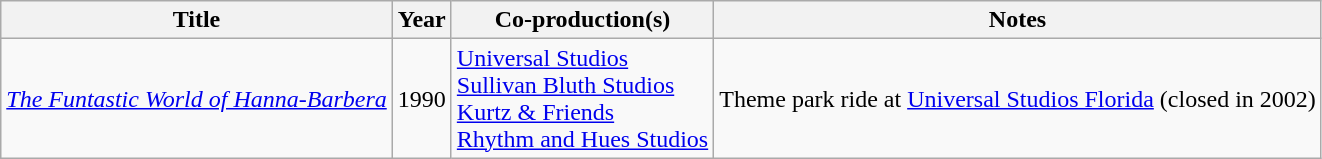<table class="wikitable sortable">
<tr>
<th><strong>Title</strong></th>
<th><strong>Year</strong></th>
<th><strong>Co-production(s)</strong></th>
<th><strong>Notes</strong></th>
</tr>
<tr>
<td><em><a href='#'>The Funtastic World of Hanna-Barbera</a></em></td>
<td>1990</td>
<td><a href='#'>Universal Studios</a><br><a href='#'>Sullivan Bluth Studios</a><br><a href='#'>Kurtz & Friends</a><br><a href='#'>Rhythm and Hues Studios</a></td>
<td>Theme park ride at <a href='#'>Universal Studios Florida</a>  (closed in 2002)</td>
</tr>
</table>
